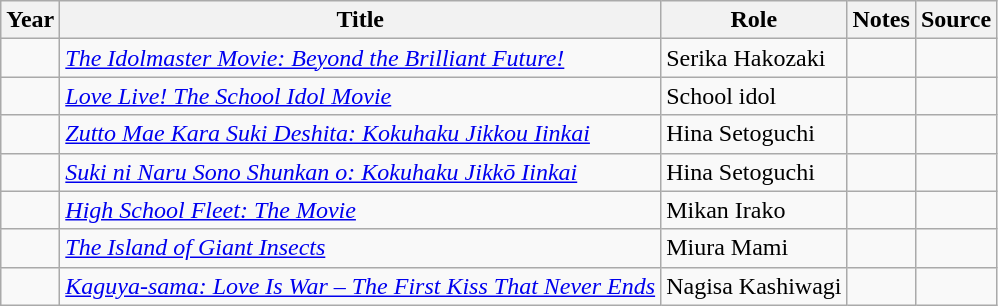<table class="wikitable sortable plainrowheaders">
<tr>
<th>Year</th>
<th>Title</th>
<th>Role</th>
<th class="unsortable">Notes</th>
<th class="unsortable">Source</th>
</tr>
<tr>
<td></td>
<td><em><a href='#'>The Idolmaster Movie: Beyond the Brilliant Future!</a></em></td>
<td>Serika Hakozaki</td>
<td></td>
<td></td>
</tr>
<tr>
<td></td>
<td><em><a href='#'>Love Live! The School Idol Movie</a></em></td>
<td>School idol</td>
<td></td>
<td></td>
</tr>
<tr>
<td></td>
<td><em><a href='#'>Zutto Mae Kara Suki Deshita: Kokuhaku Jikkou Iinkai</a></em></td>
<td>Hina Setoguchi</td>
<td></td>
<td></td>
</tr>
<tr>
<td></td>
<td><em><a href='#'>Suki ni Naru Sono Shunkan o: Kokuhaku Jikkō Iinkai</a></em></td>
<td>Hina Setoguchi</td>
<td></td>
<td></td>
</tr>
<tr>
<td></td>
<td><em><a href='#'>High School Fleet: The Movie</a></em></td>
<td>Mikan Irako</td>
<td></td>
<td></td>
</tr>
<tr>
<td></td>
<td><em><a href='#'>The Island of Giant Insects</a></em></td>
<td>Miura Mami</td>
<td></td>
<td></td>
</tr>
<tr>
<td></td>
<td><em><a href='#'>Kaguya-sama: Love Is War – The First Kiss That Never Ends</a></em></td>
<td>Nagisa Kashiwagi</td>
<td></td>
<td></td>
</tr>
</table>
